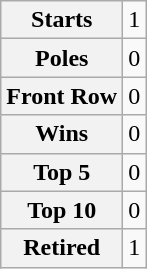<table class="wikitable" style="text-align:center">
<tr>
<th>Starts</th>
<td>1</td>
</tr>
<tr>
<th>Poles</th>
<td>0</td>
</tr>
<tr>
<th>Front Row</th>
<td>0</td>
</tr>
<tr>
<th>Wins</th>
<td>0</td>
</tr>
<tr>
<th>Top 5</th>
<td>0</td>
</tr>
<tr>
<th>Top 10</th>
<td>0</td>
</tr>
<tr>
<th>Retired</th>
<td>1</td>
</tr>
</table>
